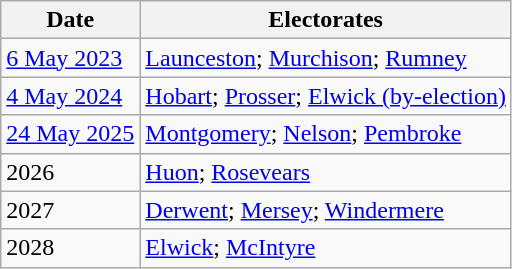<table class=wikitable>
<tr>
<th>Date</th>
<th>Electorates</th>
</tr>
<tr>
<td><a href='#'>6 May 2023</a></td>
<td><a href='#'>Launceston</a>; <a href='#'>Murchison</a>; <a href='#'>Rumney</a></td>
</tr>
<tr>
<td><a href='#'>4 May 2024</a></td>
<td><a href='#'>Hobart</a>; <a href='#'>Prosser</a>; <a href='#'>Elwick (by-election)</a></td>
</tr>
<tr>
<td><a href='#'>24 May 2025</a></td>
<td><a href='#'>Montgomery</a>; <a href='#'>Nelson</a>; <a href='#'>Pembroke</a></td>
</tr>
<tr>
<td>2026</td>
<td><a href='#'>Huon</a>; <a href='#'>Rosevears</a></td>
</tr>
<tr>
<td>2027</td>
<td><a href='#'>Derwent</a>; <a href='#'>Mersey</a>; <a href='#'>Windermere</a></td>
</tr>
<tr>
<td>2028</td>
<td><a href='#'>Elwick</a>; <a href='#'>McIntyre</a></td>
</tr>
</table>
